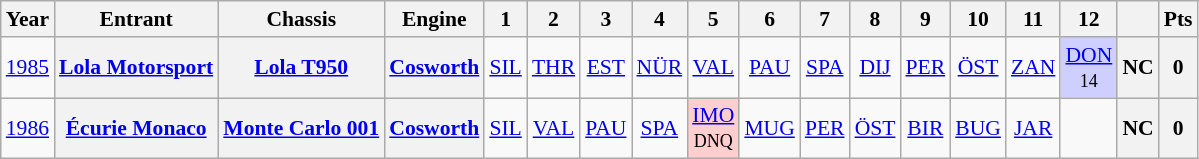<table class="wikitable" style="text-align:center; font-size:90%">
<tr>
<th>Year</th>
<th>Entrant</th>
<th>Chassis</th>
<th>Engine</th>
<th>1</th>
<th>2</th>
<th>3</th>
<th>4</th>
<th>5</th>
<th>6</th>
<th>7</th>
<th>8</th>
<th>9</th>
<th>10</th>
<th>11</th>
<th>12</th>
<th></th>
<th>Pts</th>
</tr>
<tr>
<td><a href='#'>1985</a></td>
<th><a href='#'>Lola Motorsport</a></th>
<th><a href='#'>Lola T950</a></th>
<th><a href='#'>Cosworth</a></th>
<td><a href='#'>SIL</a></td>
<td><a href='#'>THR</a></td>
<td><a href='#'>EST</a></td>
<td><a href='#'>NÜR</a></td>
<td><a href='#'>VAL</a></td>
<td><a href='#'>PAU</a></td>
<td><a href='#'>SPA</a></td>
<td><a href='#'>DIJ</a></td>
<td><a href='#'>PER</a></td>
<td><a href='#'>ÖST</a></td>
<td><a href='#'>ZAN</a></td>
<td style="background:#CFCFFF;"><a href='#'>DON</a><br><small>14</small></td>
<th>NC</th>
<th>0</th>
</tr>
<tr>
<td rowspan=2><a href='#'>1986</a></td>
<th><a href='#'>Écurie Monaco</a></th>
<th><a href='#'>	Monte Carlo 001</a></th>
<th><a href='#'>Cosworth</a></th>
<td><a href='#'>SIL</a></td>
<td><a href='#'>VAL</a></td>
<td><a href='#'>PAU</a></td>
<td><a href='#'>SPA</a></td>
<td style="background:#FFCFCF;"><a href='#'>IMO</a><br><small>DNQ</small></td>
<td><a href='#'>MUG</a></td>
<td><a href='#'>PER</a></td>
<td><a href='#'>ÖST</a></td>
<td><a href='#'>BIR</a></td>
<td><a href='#'>BUG</a></td>
<td><a href='#'>JAR</a></td>
<td></td>
<th>NC</th>
<th>0</th>
</tr>
</table>
